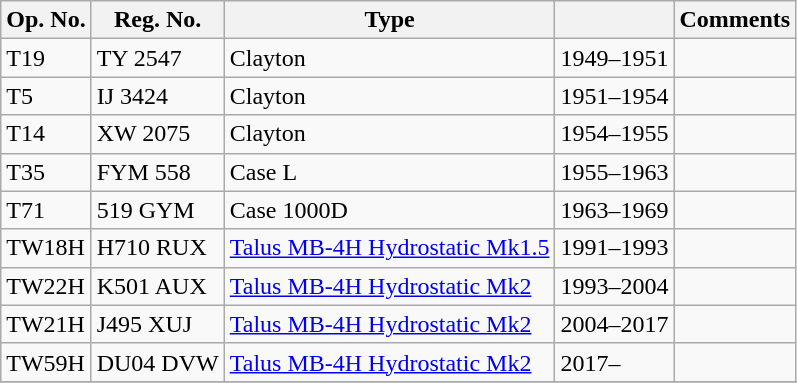<table class="wikitable">
<tr>
<th>Op. No.</th>
<th>Reg. No.</th>
<th>Type</th>
<th></th>
<th>Comments</th>
</tr>
<tr>
<td>T19</td>
<td>TY 2547</td>
<td>Clayton</td>
<td>1949–1951</td>
<td></td>
</tr>
<tr>
<td>T5</td>
<td>IJ 3424</td>
<td>Clayton</td>
<td>1951–1954</td>
<td></td>
</tr>
<tr>
<td>T14</td>
<td>XW 2075</td>
<td>Clayton</td>
<td>1954–1955</td>
<td></td>
</tr>
<tr>
<td>T35</td>
<td>FYM 558</td>
<td>Case L</td>
<td>1955–1963</td>
<td></td>
</tr>
<tr>
<td>T71</td>
<td>519 GYM</td>
<td>Case 1000D</td>
<td>1963–1969</td>
<td></td>
</tr>
<tr>
<td>TW18H</td>
<td>H710 RUX</td>
<td><a href='#'>Talus MB-4H Hydrostatic Mk1.5</a></td>
<td>1991–1993</td>
<td></td>
</tr>
<tr>
<td>TW22H</td>
<td>K501 AUX</td>
<td><a href='#'>Talus MB-4H Hydrostatic Mk2</a></td>
<td>1993–2004</td>
<td></td>
</tr>
<tr>
<td>TW21H</td>
<td>J495 XUJ</td>
<td><a href='#'>Talus MB-4H Hydrostatic Mk2</a></td>
<td>2004–2017</td>
<td></td>
</tr>
<tr>
<td>TW59H</td>
<td>DU04 DVW</td>
<td><a href='#'>Talus MB-4H Hydrostatic Mk2</a></td>
<td>2017–</td>
<td></td>
</tr>
<tr>
</tr>
</table>
